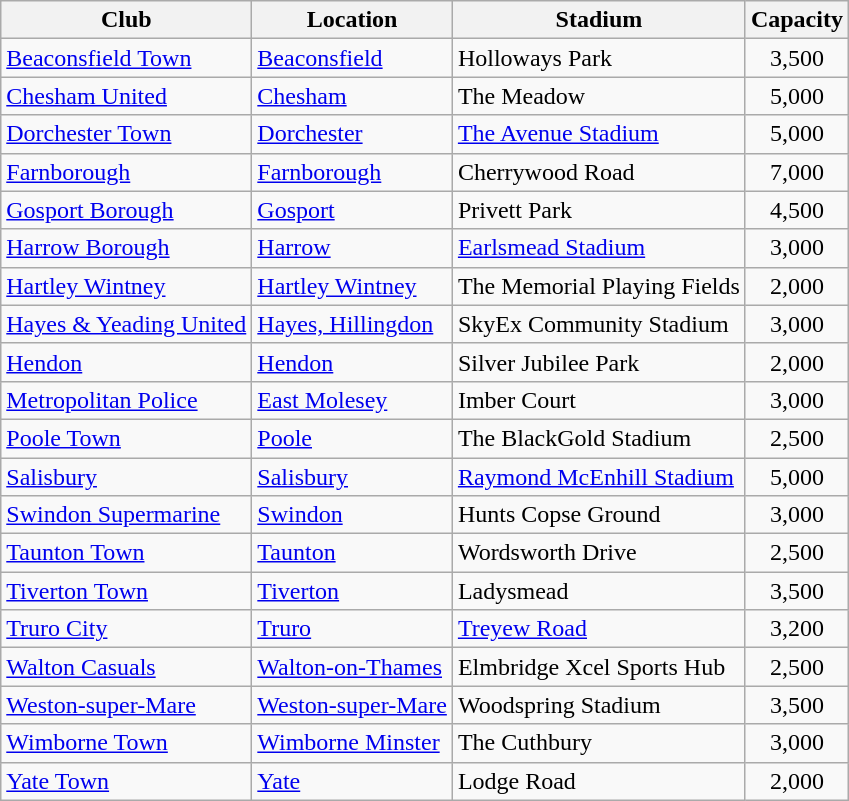<table class="wikitable sortable">
<tr>
<th>Club</th>
<th>Location</th>
<th>Stadium</th>
<th>Capacity</th>
</tr>
<tr>
<td><a href='#'>Beaconsfield Town</a></td>
<td><a href='#'>Beaconsfield</a></td>
<td>Holloways Park</td>
<td align="center">3,500</td>
</tr>
<tr>
<td><a href='#'>Chesham United</a></td>
<td><a href='#'>Chesham</a></td>
<td>The Meadow</td>
<td align="center">5,000</td>
</tr>
<tr>
<td><a href='#'>Dorchester Town</a></td>
<td><a href='#'>Dorchester</a></td>
<td><a href='#'>The Avenue Stadium</a></td>
<td align="center">5,000</td>
</tr>
<tr>
<td><a href='#'>Farnborough</a></td>
<td><a href='#'>Farnborough</a></td>
<td>Cherrywood Road</td>
<td align="center">7,000</td>
</tr>
<tr>
<td><a href='#'>Gosport Borough</a></td>
<td><a href='#'>Gosport</a></td>
<td>Privett Park</td>
<td align="center">4,500</td>
</tr>
<tr>
<td><a href='#'>Harrow Borough</a></td>
<td><a href='#'>Harrow</a></td>
<td><a href='#'>Earlsmead Stadium</a></td>
<td align="center">3,000</td>
</tr>
<tr>
<td><a href='#'>Hartley Wintney</a></td>
<td><a href='#'>Hartley Wintney</a></td>
<td>The Memorial Playing Fields</td>
<td align="center">2,000</td>
</tr>
<tr>
<td><a href='#'>Hayes & Yeading United</a></td>
<td><a href='#'>Hayes, Hillingdon</a></td>
<td>SkyEx Community Stadium</td>
<td align="center">3,000</td>
</tr>
<tr>
<td><a href='#'>Hendon</a></td>
<td><a href='#'>Hendon</a></td>
<td>Silver Jubilee Park</td>
<td align="center">2,000</td>
</tr>
<tr>
<td><a href='#'>Metropolitan Police</a></td>
<td><a href='#'>East Molesey</a></td>
<td>Imber Court</td>
<td align="center">3,000</td>
</tr>
<tr>
<td><a href='#'>Poole Town</a></td>
<td><a href='#'>Poole</a></td>
<td>The BlackGold Stadium</td>
<td align="center">2,500</td>
</tr>
<tr>
<td><a href='#'>Salisbury</a></td>
<td><a href='#'>Salisbury</a></td>
<td><a href='#'>Raymond McEnhill Stadium</a></td>
<td align="center">5,000</td>
</tr>
<tr>
<td><a href='#'>Swindon Supermarine</a></td>
<td><a href='#'>Swindon</a> </td>
<td>Hunts Copse Ground</td>
<td align="center">3,000</td>
</tr>
<tr>
<td><a href='#'>Taunton Town</a></td>
<td><a href='#'>Taunton</a></td>
<td>Wordsworth Drive</td>
<td align="center">2,500</td>
</tr>
<tr>
<td><a href='#'>Tiverton Town</a></td>
<td><a href='#'>Tiverton</a></td>
<td>Ladysmead</td>
<td align="center">3,500</td>
</tr>
<tr>
<td><a href='#'>Truro City</a></td>
<td><a href='#'>Truro</a></td>
<td><a href='#'>Treyew Road</a></td>
<td align="center">3,200</td>
</tr>
<tr>
<td><a href='#'>Walton Casuals</a></td>
<td><a href='#'>Walton-on-Thames</a></td>
<td>Elmbridge Xcel Sports Hub</td>
<td align="center">2,500</td>
</tr>
<tr>
<td><a href='#'>Weston-super-Mare</a></td>
<td><a href='#'>Weston-super-Mare</a></td>
<td>Woodspring Stadium</td>
<td align="center">3,500</td>
</tr>
<tr>
<td><a href='#'>Wimborne Town</a></td>
<td><a href='#'>Wimborne Minster</a></td>
<td>The Cuthbury</td>
<td align="center">3,000</td>
</tr>
<tr>
<td><a href='#'>Yate Town</a></td>
<td><a href='#'>Yate</a></td>
<td>Lodge Road</td>
<td align="center">2,000</td>
</tr>
</table>
